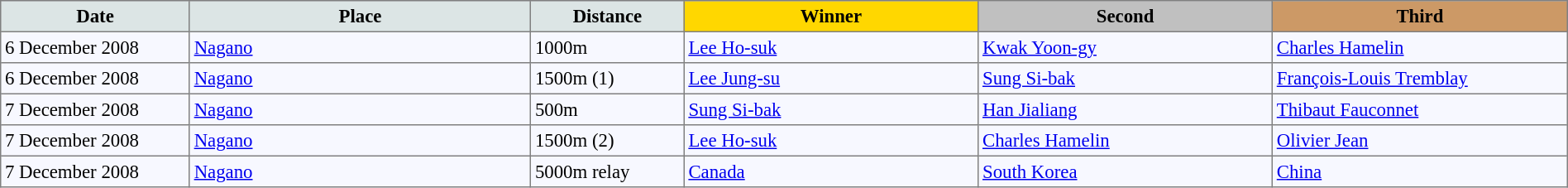<table bgcolor="#f7f8ff" cellpadding="3" cellspacing="0" border="1" style="font-size: 95%; border: gray solid 1px; border-collapse: collapse;">
<tr bgcolor="#CCCCCC">
<td align="center" bgcolor="#DCE5E5" width="150"><strong>Date</strong></td>
<td align="center" bgcolor="#DCE5E5" width="280"><strong>Place</strong></td>
<td align="center" bgcolor="#DCE5E5" width="120"><strong>Distance</strong></td>
<td align="center" bgcolor="gold" width="240"><strong>Winner</strong></td>
<td align="center" bgcolor="silver" width="240"><strong>Second</strong></td>
<td align="center" bgcolor="CC9966" width="240"><strong>Third</strong></td>
</tr>
<tr align="left">
<td>6 December 2008</td>
<td> <a href='#'>Nagano</a></td>
<td>1000m</td>
<td> <a href='#'>Lee Ho-suk</a></td>
<td> <a href='#'>Kwak Yoon-gy</a></td>
<td> <a href='#'>Charles Hamelin</a></td>
</tr>
<tr align="left">
<td>6 December 2008</td>
<td> <a href='#'>Nagano</a></td>
<td>1500m (1)</td>
<td> <a href='#'>Lee Jung-su</a></td>
<td> <a href='#'>Sung Si-bak</a></td>
<td> <a href='#'>François-Louis Tremblay</a></td>
</tr>
<tr align="left">
<td>7 December 2008</td>
<td> <a href='#'>Nagano</a></td>
<td>500m</td>
<td> <a href='#'>Sung Si-bak</a></td>
<td> <a href='#'>Han Jialiang</a></td>
<td> <a href='#'>Thibaut Fauconnet</a></td>
</tr>
<tr align="left">
<td>7 December 2008</td>
<td> <a href='#'>Nagano</a></td>
<td>1500m (2)</td>
<td> <a href='#'>Lee Ho-suk</a></td>
<td> <a href='#'>Charles Hamelin</a></td>
<td> <a href='#'>Olivier Jean</a></td>
</tr>
<tr align="left">
<td>7 December 2008</td>
<td> <a href='#'>Nagano</a></td>
<td>5000m relay</td>
<td> <a href='#'>Canada</a></td>
<td> <a href='#'>South Korea</a></td>
<td> <a href='#'>China</a></td>
</tr>
</table>
